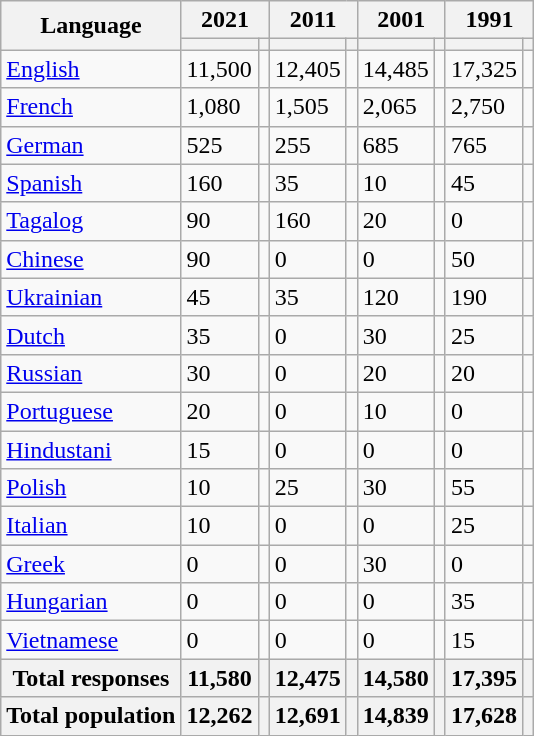<table class="wikitable collapsible sortable">
<tr>
<th rowspan="2">Language</th>
<th colspan="2">2021</th>
<th colspan="2">2011</th>
<th colspan="2">2001</th>
<th colspan="2">1991</th>
</tr>
<tr>
<th><a href='#'></a></th>
<th></th>
<th></th>
<th></th>
<th></th>
<th></th>
<th></th>
<th></th>
</tr>
<tr>
<td><a href='#'>English</a></td>
<td>11,500</td>
<td></td>
<td>12,405</td>
<td></td>
<td>14,485</td>
<td></td>
<td>17,325</td>
<td></td>
</tr>
<tr>
<td><a href='#'>French</a></td>
<td>1,080</td>
<td></td>
<td>1,505</td>
<td></td>
<td>2,065</td>
<td></td>
<td>2,750</td>
<td></td>
</tr>
<tr>
<td><a href='#'>German</a></td>
<td>525</td>
<td></td>
<td>255</td>
<td></td>
<td>685</td>
<td></td>
<td>765</td>
<td></td>
</tr>
<tr>
<td><a href='#'>Spanish</a></td>
<td>160</td>
<td></td>
<td>35</td>
<td></td>
<td>10</td>
<td></td>
<td>45</td>
<td></td>
</tr>
<tr>
<td><a href='#'>Tagalog</a></td>
<td>90</td>
<td></td>
<td>160</td>
<td></td>
<td>20</td>
<td></td>
<td>0</td>
<td></td>
</tr>
<tr>
<td><a href='#'>Chinese</a></td>
<td>90</td>
<td></td>
<td>0</td>
<td></td>
<td>0</td>
<td></td>
<td>50</td>
<td></td>
</tr>
<tr>
<td><a href='#'>Ukrainian</a></td>
<td>45</td>
<td></td>
<td>35</td>
<td></td>
<td>120</td>
<td></td>
<td>190</td>
<td></td>
</tr>
<tr>
<td><a href='#'>Dutch</a></td>
<td>35</td>
<td></td>
<td>0</td>
<td></td>
<td>30</td>
<td></td>
<td>25</td>
<td></td>
</tr>
<tr>
<td><a href='#'>Russian</a></td>
<td>30</td>
<td></td>
<td>0</td>
<td></td>
<td>20</td>
<td></td>
<td>20</td>
<td></td>
</tr>
<tr>
<td><a href='#'>Portuguese</a></td>
<td>20</td>
<td></td>
<td>0</td>
<td></td>
<td>10</td>
<td></td>
<td>0</td>
<td></td>
</tr>
<tr>
<td><a href='#'>Hindustani</a></td>
<td>15</td>
<td></td>
<td>0</td>
<td></td>
<td>0</td>
<td></td>
<td>0</td>
<td></td>
</tr>
<tr>
<td><a href='#'>Polish</a></td>
<td>10</td>
<td></td>
<td>25</td>
<td></td>
<td>30</td>
<td></td>
<td>55</td>
<td></td>
</tr>
<tr>
<td><a href='#'>Italian</a></td>
<td>10</td>
<td></td>
<td>0</td>
<td></td>
<td>0</td>
<td></td>
<td>25</td>
<td></td>
</tr>
<tr>
<td><a href='#'>Greek</a></td>
<td>0</td>
<td></td>
<td>0</td>
<td></td>
<td>30</td>
<td></td>
<td>0</td>
<td></td>
</tr>
<tr>
<td><a href='#'>Hungarian</a></td>
<td>0</td>
<td></td>
<td>0</td>
<td></td>
<td>0</td>
<td></td>
<td>35</td>
<td></td>
</tr>
<tr>
<td><a href='#'>Vietnamese</a></td>
<td>0</td>
<td></td>
<td>0</td>
<td></td>
<td>0</td>
<td></td>
<td>15</td>
<td></td>
</tr>
<tr>
<th>Total responses</th>
<th>11,580</th>
<th></th>
<th>12,475</th>
<th></th>
<th>14,580</th>
<th></th>
<th>17,395</th>
<th></th>
</tr>
<tr>
<th>Total population</th>
<th>12,262</th>
<th></th>
<th>12,691</th>
<th></th>
<th>14,839</th>
<th></th>
<th>17,628</th>
<th></th>
</tr>
</table>
